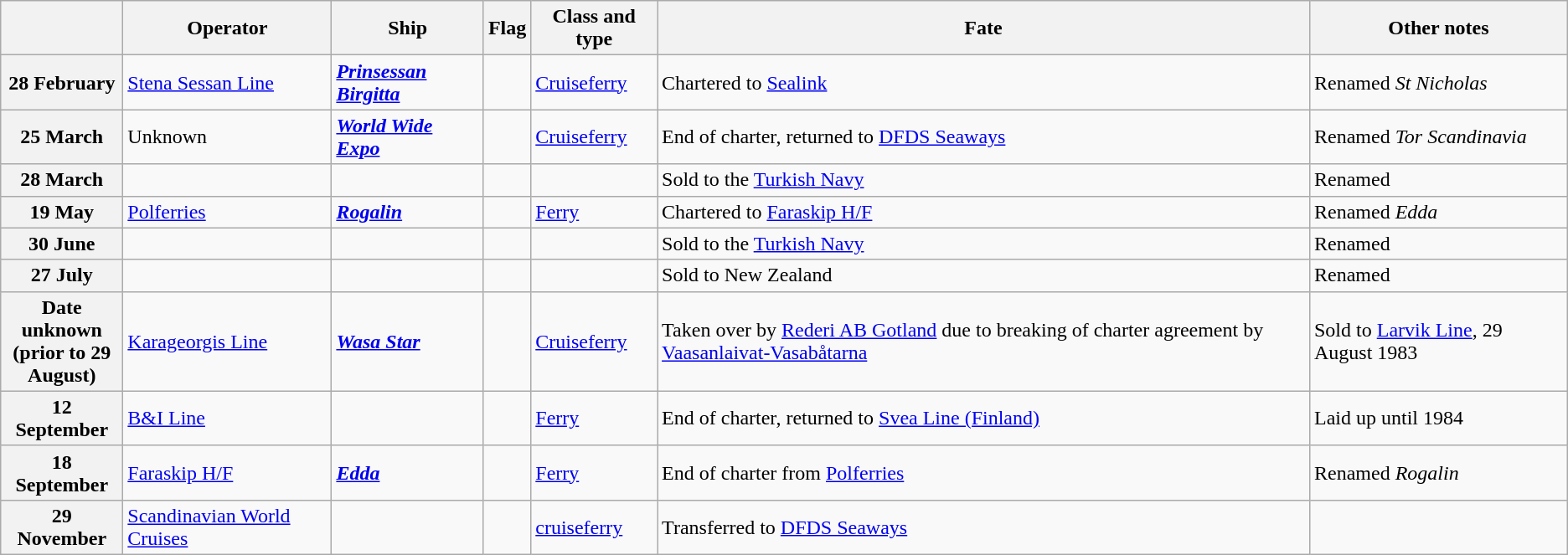<table class="wikitable">
<tr>
<th width="90"></th>
<th>Operator</th>
<th>Ship</th>
<th>Flag</th>
<th>Class and type</th>
<th>Fate</th>
<th>Other notes</th>
</tr>
<tr ---->
<th>28 February</th>
<td><a href='#'>Stena Sessan Line</a></td>
<td><strong><a href='#'><em>Prinsessan Birgitta</em></a></strong></td>
<td></td>
<td><a href='#'>Cruiseferry</a></td>
<td>Chartered to <a href='#'>Sealink</a></td>
<td>Renamed <em>St Nicholas</em></td>
</tr>
<tr ---->
<th>25 March</th>
<td>Unknown</td>
<td><strong><a href='#'><em>World Wide Expo</em></a></strong></td>
<td></td>
<td><a href='#'>Cruiseferry</a></td>
<td>End of charter, returned to <a href='#'>DFDS Seaways</a></td>
<td>Renamed <em>Tor Scandinavia</em></td>
</tr>
<tr ---->
<th>28 March</th>
<td></td>
<td><strong></strong></td>
<td></td>
<td></td>
<td>Sold to the <a href='#'>Turkish Navy</a></td>
<td>Renamed </td>
</tr>
<tr ---->
<th>19 May</th>
<td><a href='#'>Polferries</a></td>
<td><strong><a href='#'><em>Rogalin</em></a></strong></td>
<td></td>
<td><a href='#'>Ferry</a></td>
<td>Chartered to <a href='#'>Faraskip H/F</a></td>
<td>Renamed <em>Edda</em></td>
</tr>
<tr ---->
<th>30 June</th>
<td></td>
<td><strong></strong></td>
<td></td>
<td></td>
<td>Sold to the <a href='#'>Turkish Navy</a></td>
<td>Renamed </td>
</tr>
<tr ---->
<th>27 July</th>
<td></td>
<td><strong></strong></td>
<td></td>
<td></td>
<td>Sold to New Zealand</td>
<td>Renamed </td>
</tr>
<tr ---->
<th>Date unknown<br>(prior to 29 August)</th>
<td><a href='#'>Karageorgis Line</a></td>
<td><strong><a href='#'><em>Wasa Star</em></a></strong></td>
<td></td>
<td><a href='#'>Cruiseferry</a></td>
<td>Taken over by <a href='#'>Rederi AB Gotland</a> due to breaking of charter agreement by <a href='#'>Vaasanlaivat-Vasabåtarna</a></td>
<td>Sold to <a href='#'>Larvik Line</a>, 29 August 1983</td>
</tr>
<tr ---->
<th>12 September</th>
<td><a href='#'>B&I Line</a></td>
<td><strong></strong></td>
<td></td>
<td><a href='#'>Ferry</a></td>
<td>End of charter, returned to <a href='#'>Svea Line (Finland)</a></td>
<td>Laid up until 1984</td>
</tr>
<tr ---->
<th>18 September</th>
<td><a href='#'>Faraskip H/F</a></td>
<td><strong><a href='#'><em>Edda</em></a></strong></td>
<td></td>
<td><a href='#'>Ferry</a></td>
<td>End of charter from <a href='#'>Polferries</a></td>
<td>Renamed <em>Rogalin</em></td>
</tr>
<tr ---->
<th>29 November</th>
<td><a href='#'>Scandinavian World Cruises</a></td>
<td><strong></strong></td>
<td></td>
<td><a href='#'>cruiseferry</a></td>
<td>Transferred to <a href='#'>DFDS Seaways</a></td>
<td></td>
</tr>
</table>
